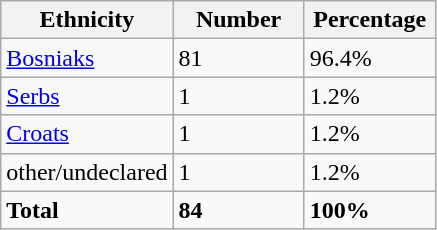<table class="wikitable">
<tr>
<th width="100px">Ethnicity</th>
<th width="80px">Number</th>
<th width="80px">Percentage</th>
</tr>
<tr>
<td><a href='#'>Bosniaks</a></td>
<td>81</td>
<td>96.4%</td>
</tr>
<tr>
<td><a href='#'>Serbs</a></td>
<td>1</td>
<td>1.2%</td>
</tr>
<tr>
<td><a href='#'>Croats</a></td>
<td>1</td>
<td>1.2%</td>
</tr>
<tr>
<td>other/undeclared</td>
<td>1</td>
<td>1.2%</td>
</tr>
<tr>
<td><strong>Total</strong></td>
<td><strong>84</strong></td>
<td><strong>100%</strong></td>
</tr>
</table>
